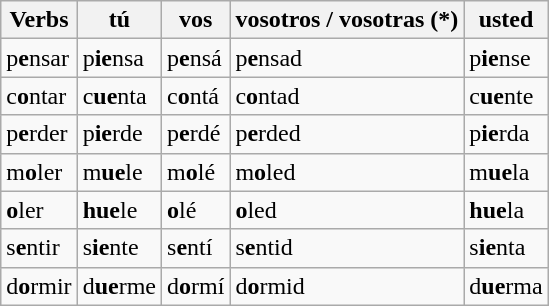<table class="wikitable">
<tr>
<th>Verbs</th>
<th>tú</th>
<th>vos</th>
<th>vosotros / vosotras (*)</th>
<th>usted</th>
</tr>
<tr>
<td>p<strong>e</strong>nsar</td>
<td>p<strong>ie</strong>nsa</td>
<td>p<strong>e</strong>nsá</td>
<td>p<strong>e</strong>nsad</td>
<td>p<strong>ie</strong>nse</td>
</tr>
<tr>
<td>c<strong>o</strong>ntar</td>
<td>c<strong>ue</strong>nta</td>
<td>c<strong>o</strong>ntá</td>
<td>c<strong>o</strong>ntad</td>
<td>c<strong>ue</strong>nte</td>
</tr>
<tr>
<td>p<strong>e</strong>rder</td>
<td>p<strong>ie</strong>rde</td>
<td>p<strong>e</strong>rdé</td>
<td>p<strong>e</strong>rded</td>
<td>p<strong>ie</strong>rda</td>
</tr>
<tr>
<td>m<strong>o</strong>ler</td>
<td>m<strong>ue</strong>le</td>
<td>m<strong>o</strong>lé</td>
<td>m<strong>o</strong>led</td>
<td>m<strong>ue</strong>la</td>
</tr>
<tr>
<td><strong>o</strong>ler</td>
<td><strong>hue</strong>le</td>
<td><strong>o</strong>lé</td>
<td><strong>o</strong>led</td>
<td><strong>hue</strong>la</td>
</tr>
<tr>
<td>s<strong>e</strong>ntir</td>
<td>s<strong>ie</strong>nte</td>
<td>s<strong>e</strong>ntí</td>
<td>s<strong>e</strong>ntid</td>
<td>s<strong>ie</strong>nta</td>
</tr>
<tr>
<td>d<strong>o</strong>rmir</td>
<td>d<strong>ue</strong>rme</td>
<td>d<strong>o</strong>rmí</td>
<td>d<strong>o</strong>rmid</td>
<td>d<strong>ue</strong>rma</td>
</tr>
</table>
